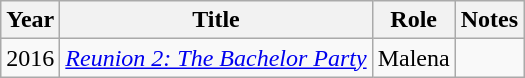<table class="wikitable sortable">
<tr>
<th>Year</th>
<th>Title</th>
<th>Role</th>
<th>Notes</th>
</tr>
<tr>
<td>2016</td>
<td><em><a href='#'>Reunion 2: The Bachelor Party</a></em></td>
<td>Malena</td>
<td></td>
</tr>
</table>
